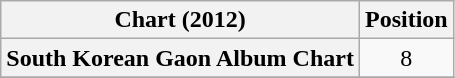<table class="wikitable plainrowheaders" style="text-align:center;">
<tr>
<th>Chart (2012)</th>
<th>Position</th>
</tr>
<tr>
<th scope="row">South Korean Gaon Album Chart</th>
<td>8</td>
</tr>
<tr>
</tr>
</table>
